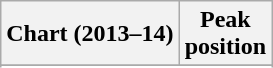<table class="wikitable sortable plainrowheaders">
<tr>
<th>Chart (2013–14)</th>
<th>Peak<br>position</th>
</tr>
<tr>
</tr>
<tr>
</tr>
<tr>
</tr>
<tr>
</tr>
<tr>
</tr>
</table>
